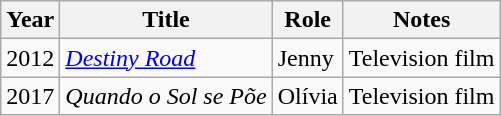<table class="wikitable sortable">
<tr>
<th>Year</th>
<th>Title</th>
<th>Role</th>
<th class="unsortable">Notes</th>
</tr>
<tr>
<td>2012</td>
<td><em><a href='#'>Destiny Road</a></em></td>
<td>Jenny</td>
<td>Television film</td>
</tr>
<tr>
<td>2017</td>
<td><em>Quando o Sol se Põe </em></td>
<td>Olívia</td>
<td>Television film</td>
</tr>
</table>
